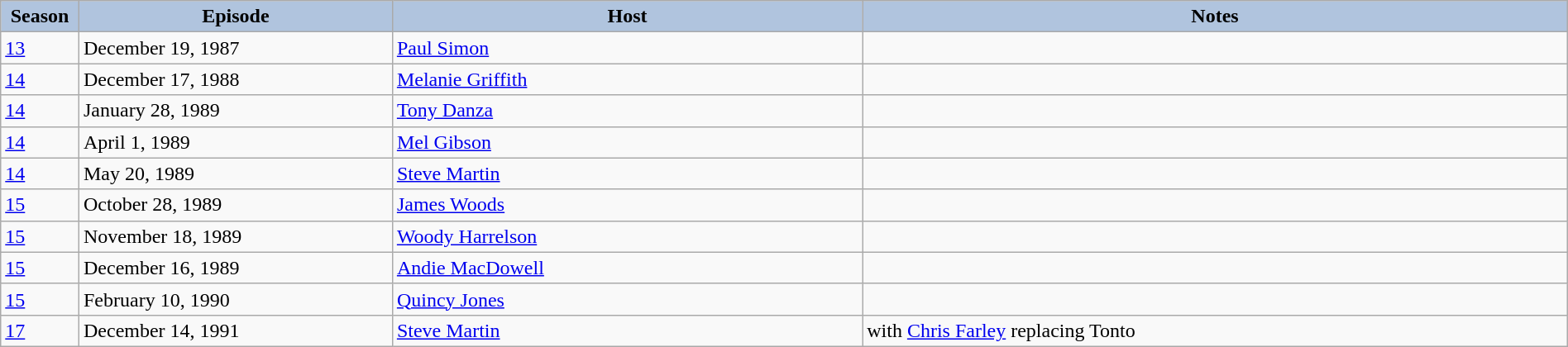<table class="wikitable" style="width:100%;">
<tr>
<th style="background:#B0C4DE;" width="5%">Season</th>
<th style="background:#B0C4DE;" width="20%">Episode</th>
<th style="background:#B0C4DE;" width="30%">Host</th>
<th style="background:#B0C4DE;" width="45%">Notes</th>
</tr>
<tr>
<td><a href='#'>13</a></td>
<td>December 19, 1987</td>
<td><a href='#'>Paul Simon</a></td>
<td></td>
</tr>
<tr>
<td><a href='#'>14</a></td>
<td>December 17, 1988</td>
<td><a href='#'>Melanie Griffith</a></td>
<td></td>
</tr>
<tr>
<td><a href='#'>14</a></td>
<td>January 28, 1989</td>
<td><a href='#'>Tony Danza</a></td>
<td></td>
</tr>
<tr>
<td><a href='#'>14</a></td>
<td>April 1, 1989</td>
<td><a href='#'>Mel Gibson</a></td>
<td></td>
</tr>
<tr>
<td><a href='#'>14</a></td>
<td>May 20, 1989</td>
<td><a href='#'>Steve Martin</a></td>
<td></td>
</tr>
<tr>
<td><a href='#'>15</a></td>
<td>October 28, 1989</td>
<td><a href='#'>James Woods</a></td>
<td></td>
</tr>
<tr>
<td><a href='#'>15</a></td>
<td>November 18, 1989</td>
<td><a href='#'>Woody Harrelson</a></td>
<td></td>
</tr>
<tr>
<td><a href='#'>15</a></td>
<td>December 16, 1989</td>
<td><a href='#'>Andie MacDowell</a></td>
<td></td>
</tr>
<tr>
<td><a href='#'>15</a></td>
<td>February 10, 1990</td>
<td><a href='#'>Quincy Jones</a></td>
<td></td>
</tr>
<tr>
<td><a href='#'>17</a></td>
<td>December 14, 1991</td>
<td><a href='#'>Steve Martin</a></td>
<td>with <a href='#'>Chris Farley</a> replacing Tonto</td>
</tr>
</table>
